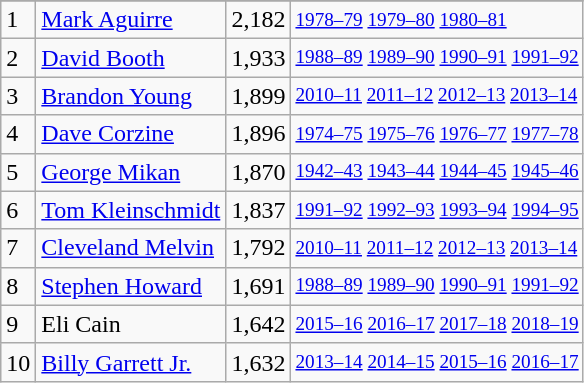<table class="wikitable">
<tr>
</tr>
<tr>
<td>1</td>
<td><a href='#'>Mark Aguirre</a></td>
<td>2,182</td>
<td style="font-size:80%;"><a href='#'>1978–79</a> <a href='#'>1979–80</a> <a href='#'>1980–81</a></td>
</tr>
<tr>
<td>2</td>
<td><a href='#'>David Booth</a></td>
<td>1,933</td>
<td style="font-size:80%;"><a href='#'>1988–89</a> <a href='#'>1989–90</a> <a href='#'>1990–91</a> <a href='#'>1991–92</a></td>
</tr>
<tr>
<td>3</td>
<td><a href='#'>Brandon Young</a></td>
<td>1,899</td>
<td style="font-size:80%;"><a href='#'>2010–11</a> <a href='#'>2011–12</a> <a href='#'>2012–13</a> <a href='#'>2013–14</a></td>
</tr>
<tr>
<td>4</td>
<td><a href='#'>Dave Corzine</a></td>
<td>1,896</td>
<td style="font-size:80%;"><a href='#'>1974–75</a> <a href='#'>1975–76</a> <a href='#'>1976–77</a> <a href='#'>1977–78</a></td>
</tr>
<tr>
<td>5</td>
<td><a href='#'>George Mikan</a></td>
<td>1,870</td>
<td style="font-size:80%;"><a href='#'>1942–43</a> <a href='#'>1943–44</a> <a href='#'>1944–45</a> <a href='#'>1945–46</a></td>
</tr>
<tr>
<td>6</td>
<td><a href='#'>Tom Kleinschmidt</a></td>
<td>1,837</td>
<td style="font-size:80%;"><a href='#'>1991–92</a> <a href='#'>1992–93</a> <a href='#'>1993–94</a> <a href='#'>1994–95</a></td>
</tr>
<tr>
<td>7</td>
<td><a href='#'>Cleveland Melvin</a></td>
<td>1,792</td>
<td style="font-size:80%;"><a href='#'>2010–11</a> <a href='#'>2011–12</a> <a href='#'>2012–13</a> <a href='#'>2013–14</a></td>
</tr>
<tr>
<td>8</td>
<td><a href='#'>Stephen Howard</a></td>
<td>1,691</td>
<td style="font-size:80%;"><a href='#'>1988–89</a> <a href='#'>1989–90</a> <a href='#'>1990–91</a> <a href='#'>1991–92</a></td>
</tr>
<tr>
<td>9</td>
<td>Eli Cain</td>
<td>1,642</td>
<td style="font-size:80%;"><a href='#'>2015–16</a> <a href='#'>2016–17</a> <a href='#'>2017–18</a> <a href='#'>2018–19</a></td>
</tr>
<tr>
<td>10</td>
<td><a href='#'>Billy Garrett Jr.</a></td>
<td>1,632</td>
<td style="font-size:80%;"><a href='#'>2013–14</a> <a href='#'>2014–15</a> <a href='#'>2015–16</a> <a href='#'>2016–17</a></td>
</tr>
</table>
